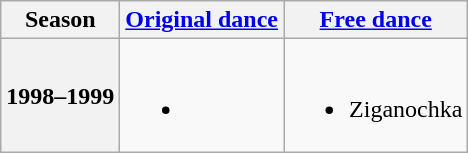<table class=wikitable style=text-align:center>
<tr>
<th>Season</th>
<th><a href='#'>Original dance</a></th>
<th><a href='#'>Free dance</a></th>
</tr>
<tr>
<th>1998–1999 <br> </th>
<td><br><ul><li></li></ul></td>
<td><br><ul><li>Ziganochka <br></li></ul></td>
</tr>
</table>
